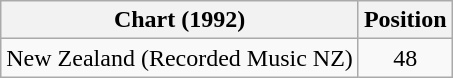<table class="wikitable sortable">
<tr>
<th>Chart (1992)</th>
<th>Position</th>
</tr>
<tr>
<td align="left">New Zealand (Recorded Music NZ)</td>
<td align="center">48</td>
</tr>
</table>
